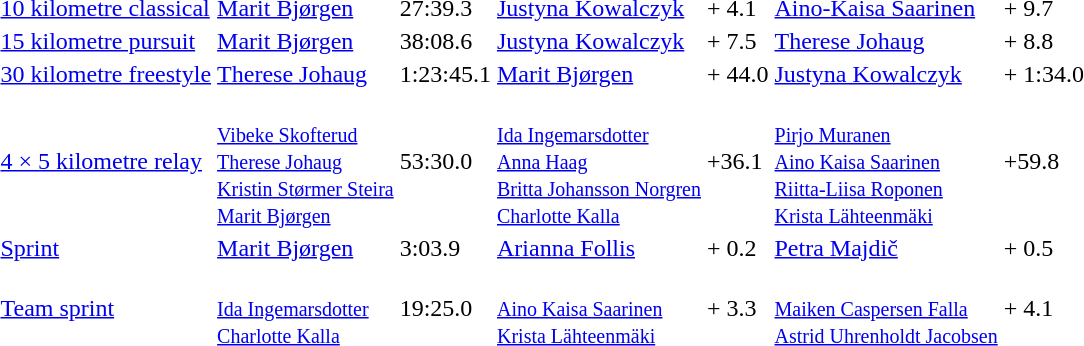<table>
<tr>
<td><a href='#'>10 kilometre classical</a></td>
<td><a href='#'>Marit Bjørgen</a><br><small></small></td>
<td>27:39.3</td>
<td><a href='#'>Justyna Kowalczyk</a><br><small></small></td>
<td>+ 4.1</td>
<td><a href='#'>Aino-Kaisa Saarinen</a><br><small></small></td>
<td>+ 9.7</td>
</tr>
<tr>
<td><a href='#'>15 kilometre pursuit</a></td>
<td><a href='#'>Marit Bjørgen</a><br><small></small></td>
<td>38:08.6</td>
<td><a href='#'>Justyna Kowalczyk</a><br><small></small></td>
<td>+ 7.5</td>
<td><a href='#'>Therese Johaug</a><br><small></small></td>
<td>+ 8.8</td>
</tr>
<tr>
<td><a href='#'>30 kilometre freestyle</a></td>
<td><a href='#'>Therese Johaug</a><br><small></small></td>
<td>1:23:45.1</td>
<td><a href='#'>Marit Bjørgen</a><br><small></small></td>
<td>+ 44.0</td>
<td><a href='#'>Justyna Kowalczyk</a><br><small></small></td>
<td>+ 1:34.0</td>
</tr>
<tr>
<td><a href='#'>4 × 5 kilometre relay</a></td>
<td><br><small><a href='#'>Vibeke Skofterud</a><br><a href='#'>Therese Johaug</a><br><a href='#'>Kristin Størmer Steira</a><br><a href='#'>Marit Bjørgen</a></small></td>
<td>53:30.0</td>
<td><br><small> <a href='#'>Ida Ingemarsdotter</a><br><a href='#'>Anna Haag</a><br><a href='#'>Britta Johansson Norgren</a><br><a href='#'>Charlotte Kalla</a></small></td>
<td>+36.1</td>
<td><br><small><a href='#'>Pirjo Muranen</a><br><a href='#'>Aino Kaisa Saarinen</a><br><a href='#'>Riitta-Liisa Roponen</a><br><a href='#'>Krista Lähteenmäki</a></small></td>
<td>+59.8</td>
</tr>
<tr>
<td><a href='#'>Sprint</a></td>
<td><a href='#'>Marit Bjørgen</a><br><small></small></td>
<td>3:03.9</td>
<td><a href='#'>Arianna Follis</a><br><small></small></td>
<td>+ 0.2</td>
<td><a href='#'>Petra Majdič</a><br><small></small></td>
<td>+ 0.5</td>
</tr>
<tr>
<td><a href='#'>Team sprint</a></td>
<td><br><small><a href='#'>Ida Ingemarsdotter</a><br><a href='#'>Charlotte Kalla</a></small></td>
<td>19:25.0</td>
<td><br><small><a href='#'>Aino Kaisa Saarinen</a><br><a href='#'>Krista Lähteenmäki</a></small></td>
<td>+ 3.3</td>
<td><br><small><a href='#'>Maiken Caspersen Falla</a><br><a href='#'>Astrid Uhrenholdt Jacobsen</a></small></td>
<td>+ 4.1</td>
</tr>
</table>
